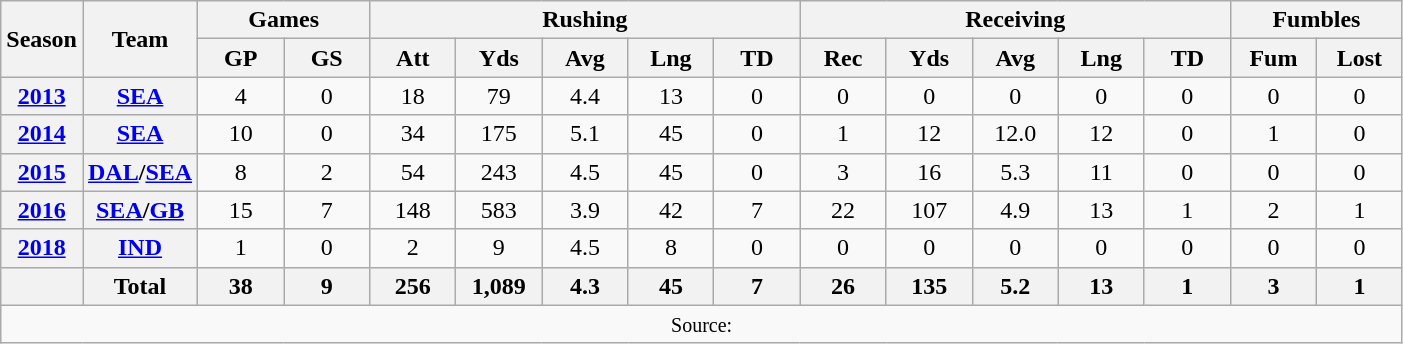<table class=wikitable style="text-align:center;">
<tr>
<th rowspan=2>Season</th>
<th rowspan=2>Team</th>
<th colspan=2>Games</th>
<th colspan=5>Rushing</th>
<th colspan=5>Receiving</th>
<th colspan=2>Fumbles</th>
</tr>
<tr>
<th style="width: 50px;">GP</th>
<th style="width: 50px;">GS</th>
<th style="width: 50px;">Att</th>
<th style="width: 50px;">Yds</th>
<th style="width: 50px;">Avg</th>
<th style="width: 50px;">Lng</th>
<th style="width: 50px;">TD</th>
<th style="width: 50px;">Rec</th>
<th style="width: 50px;">Yds</th>
<th style="width: 50px;">Avg</th>
<th style="width: 50px;">Lng</th>
<th style="width: 50px;">TD</th>
<th style="width: 50px;">Fum</th>
<th style="width: 50px;">Lost</th>
</tr>
<tr>
<th><a href='#'>2013</a></th>
<th><a href='#'>SEA</a></th>
<td>4</td>
<td>0</td>
<td>18</td>
<td>79</td>
<td>4.4</td>
<td>13</td>
<td>0</td>
<td>0</td>
<td>0</td>
<td>0</td>
<td>0</td>
<td>0</td>
<td>0</td>
<td>0</td>
</tr>
<tr>
<th><a href='#'>2014</a></th>
<th><a href='#'>SEA</a></th>
<td>10</td>
<td>0</td>
<td>34</td>
<td>175</td>
<td>5.1</td>
<td>45</td>
<td>0</td>
<td>1</td>
<td>12</td>
<td>12.0</td>
<td>12</td>
<td>0</td>
<td>1</td>
<td>0</td>
</tr>
<tr>
<th><a href='#'>2015</a></th>
<th><a href='#'>DAL</a>/<a href='#'>SEA</a></th>
<td>8</td>
<td>2</td>
<td>54</td>
<td>243</td>
<td>4.5</td>
<td>45</td>
<td>0</td>
<td>3</td>
<td>16</td>
<td>5.3</td>
<td>11</td>
<td>0</td>
<td>0</td>
<td>0</td>
</tr>
<tr>
<th><a href='#'>2016</a></th>
<th><a href='#'>SEA</a>/<a href='#'>GB</a></th>
<td>15</td>
<td>7</td>
<td>148</td>
<td>583</td>
<td>3.9</td>
<td>42</td>
<td>7</td>
<td>22</td>
<td>107</td>
<td>4.9</td>
<td>13</td>
<td>1</td>
<td>2</td>
<td>1</td>
</tr>
<tr>
<th><a href='#'>2018</a></th>
<th><a href='#'>IND</a></th>
<td>1</td>
<td>0</td>
<td>2</td>
<td>9</td>
<td>4.5</td>
<td>8</td>
<td>0</td>
<td>0</td>
<td>0</td>
<td>0</td>
<td>0</td>
<td>0</td>
<td>0</td>
<td>0</td>
</tr>
<tr>
<th></th>
<th>Total</th>
<th>38</th>
<th>9</th>
<th>256</th>
<th>1,089</th>
<th>4.3</th>
<th>45</th>
<th>7</th>
<th>26</th>
<th>135</th>
<th>5.2</th>
<th>13</th>
<th>1</th>
<th>3</th>
<th>1</th>
</tr>
<tr>
<td colspan="16"><small>Source: </small></td>
</tr>
</table>
